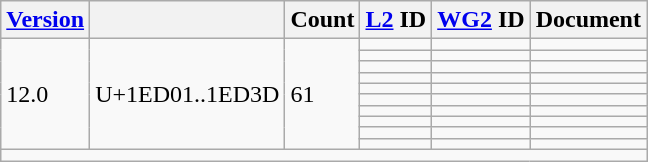<table class="wikitable sticky-header">
<tr>
<th><a href='#'>Version</a></th>
<th></th>
<th>Count</th>
<th><a href='#'>L2</a> ID</th>
<th><a href='#'>WG2</a> ID</th>
<th>Document</th>
</tr>
<tr>
<td rowspan="10">12.0</td>
<td rowspan="10">U+1ED01..1ED3D</td>
<td rowspan="10">61</td>
<td></td>
<td></td>
<td></td>
</tr>
<tr>
<td></td>
<td></td>
<td></td>
</tr>
<tr>
<td></td>
<td></td>
<td></td>
</tr>
<tr>
<td></td>
<td></td>
<td></td>
</tr>
<tr>
<td></td>
<td></td>
<td></td>
</tr>
<tr>
<td></td>
<td></td>
<td></td>
</tr>
<tr>
<td></td>
<td></td>
<td></td>
</tr>
<tr>
<td></td>
<td></td>
<td></td>
</tr>
<tr>
<td></td>
<td></td>
<td></td>
</tr>
<tr>
<td></td>
<td></td>
<td></td>
</tr>
<tr class="sortbottom">
<td colspan="6"></td>
</tr>
</table>
